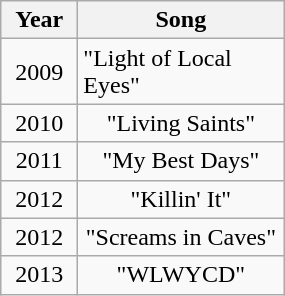<table class="wikitable" style=text-align:center;>
<tr>
<th width="44">Year</th>
<th width="130">Song</th>
</tr>
<tr>
<td width="44">2009</td>
<td align=left width="130">"Light of Local Eyes"</td>
</tr>
<tr>
<td width="44">2010</td>
<td align=center width="130">"Living Saints"</td>
</tr>
<tr>
<td width="44">2011</td>
<td align=center width="130">"My Best Days"</td>
</tr>
<tr>
<td width="44">2012</td>
<td align=center width="130">"Killin' It"</td>
</tr>
<tr>
<td width="44">2012</td>
<td align=center width="130">"Screams in Caves"</td>
</tr>
<tr>
<td width="44">2013</td>
<td align=center with="130">"WLWYCD"</td>
</tr>
</table>
